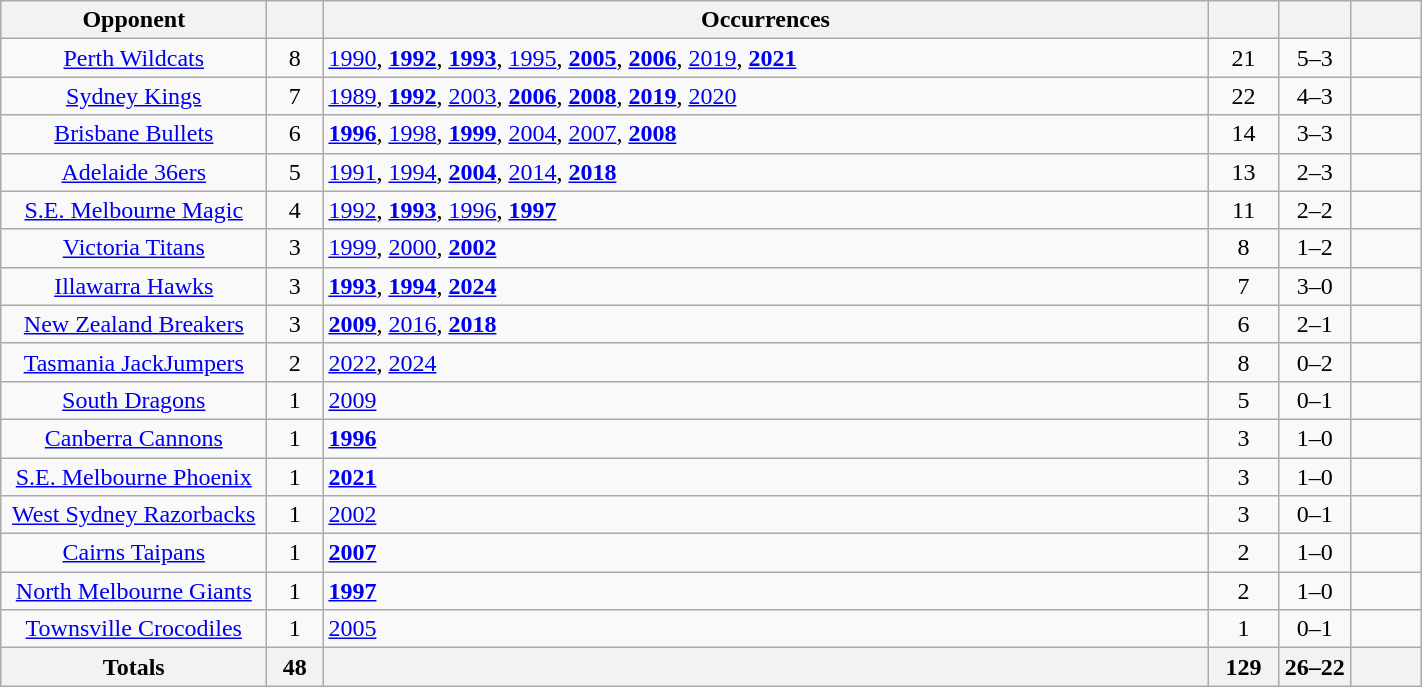<table class="wikitable sortable" style="text-align: center; width: 75%;">
<tr>
<th width="170">Opponent</th>
<th width="30"></th>
<th>Occurrences</th>
<th width="40"></th>
<th width="40"></th>
<th width="40"></th>
</tr>
<tr>
<td><a href='#'>Perth Wildcats</a></td>
<td>8</td>
<td align=left><a href='#'>1990</a>, <strong><a href='#'>1992</a></strong>, <strong><a href='#'>1993</a></strong>, <a href='#'>1995</a>, <strong><a href='#'>2005</a></strong>, <strong><a href='#'>2006</a></strong>, <a href='#'>2019</a>, <strong><a href='#'>2021</a></strong></td>
<td>21</td>
<td>5–3</td>
<td></td>
</tr>
<tr>
<td><a href='#'>Sydney Kings</a></td>
<td>7</td>
<td align=left><a href='#'>1989</a>, <strong><a href='#'>1992</a></strong>, <a href='#'>2003</a>, <strong><a href='#'>2006</a></strong>, <strong><a href='#'>2008</a></strong>, <strong><a href='#'>2019</a></strong>, <a href='#'>2020</a></td>
<td>22</td>
<td>4–3</td>
<td></td>
</tr>
<tr>
<td><a href='#'>Brisbane Bullets</a></td>
<td>6</td>
<td align=left><strong><a href='#'>1996</a></strong>, <a href='#'>1998</a>, <strong><a href='#'>1999</a></strong>, <a href='#'>2004</a>, <a href='#'>2007</a>, <strong><a href='#'>2008</a></strong></td>
<td>14</td>
<td>3–3</td>
<td></td>
</tr>
<tr>
<td><a href='#'>Adelaide 36ers</a></td>
<td>5</td>
<td align=left><a href='#'>1991</a>, <a href='#'>1994</a>, <strong><a href='#'>2004</a></strong>,  <a href='#'>2014</a>, <strong><a href='#'>2018</a></strong></td>
<td>13</td>
<td>2–3</td>
<td></td>
</tr>
<tr>
<td><a href='#'>S.E. Melbourne Magic</a></td>
<td>4</td>
<td align=left><a href='#'>1992</a>, <strong><a href='#'>1993</a></strong>, <a href='#'>1996</a>, <strong><a href='#'>1997</a></strong></td>
<td>11</td>
<td>2–2</td>
<td></td>
</tr>
<tr>
<td><a href='#'>Victoria Titans</a></td>
<td>3</td>
<td align=left><a href='#'>1999</a>, <a href='#'>2000</a>, <strong><a href='#'>2002</a></strong></td>
<td>8</td>
<td>1–2</td>
<td></td>
</tr>
<tr>
<td><a href='#'>Illawarra Hawks</a></td>
<td>3</td>
<td align=left><strong><a href='#'>1993</a></strong>, <strong><a href='#'>1994</a></strong>, <strong><a href='#'>2024</a></strong></td>
<td>7</td>
<td>3–0</td>
<td></td>
</tr>
<tr>
<td><a href='#'>New Zealand Breakers</a></td>
<td>3</td>
<td align=left><strong><a href='#'>2009</a></strong>, <a href='#'>2016</a>, <strong><a href='#'>2018</a></strong></td>
<td>6</td>
<td>2–1</td>
<td></td>
</tr>
<tr>
<td><a href='#'>Tasmania JackJumpers</a></td>
<td>2</td>
<td align=left><a href='#'>2022</a>, <a href='#'>2024</a></td>
<td>8</td>
<td>0–2</td>
<td></td>
</tr>
<tr>
<td><a href='#'>South Dragons</a></td>
<td>1</td>
<td align=left><a href='#'>2009</a></td>
<td>5</td>
<td>0–1</td>
<td></td>
</tr>
<tr>
<td><a href='#'>Canberra Cannons</a></td>
<td>1</td>
<td align=left><strong><a href='#'>1996</a></strong></td>
<td>3</td>
<td>1–0</td>
<td></td>
</tr>
<tr>
<td><a href='#'>S.E. Melbourne Phoenix</a></td>
<td>1</td>
<td align=left><strong><a href='#'>2021</a></strong></td>
<td>3</td>
<td>1–0</td>
<td></td>
</tr>
<tr>
<td><a href='#'>West Sydney Razorbacks</a></td>
<td>1</td>
<td align=left><a href='#'>2002</a></td>
<td>3</td>
<td>0–1</td>
<td></td>
</tr>
<tr>
<td><a href='#'>Cairns Taipans</a></td>
<td>1</td>
<td align=left><strong><a href='#'>2007</a></strong></td>
<td>2</td>
<td>1–0</td>
<td></td>
</tr>
<tr>
<td><a href='#'>North Melbourne Giants</a></td>
<td>1</td>
<td align=left><strong><a href='#'>1997</a></strong></td>
<td>2</td>
<td>1–0</td>
<td></td>
</tr>
<tr>
<td><a href='#'>Townsville Crocodiles</a></td>
<td>1</td>
<td align=left><a href='#'>2005</a></td>
<td>1</td>
<td>0–1</td>
<td></td>
</tr>
<tr>
<th width="170">Totals</th>
<th width="30">48</th>
<th></th>
<th width="40">129</th>
<th width="40">26–22</th>
<th width="40"></th>
</tr>
</table>
